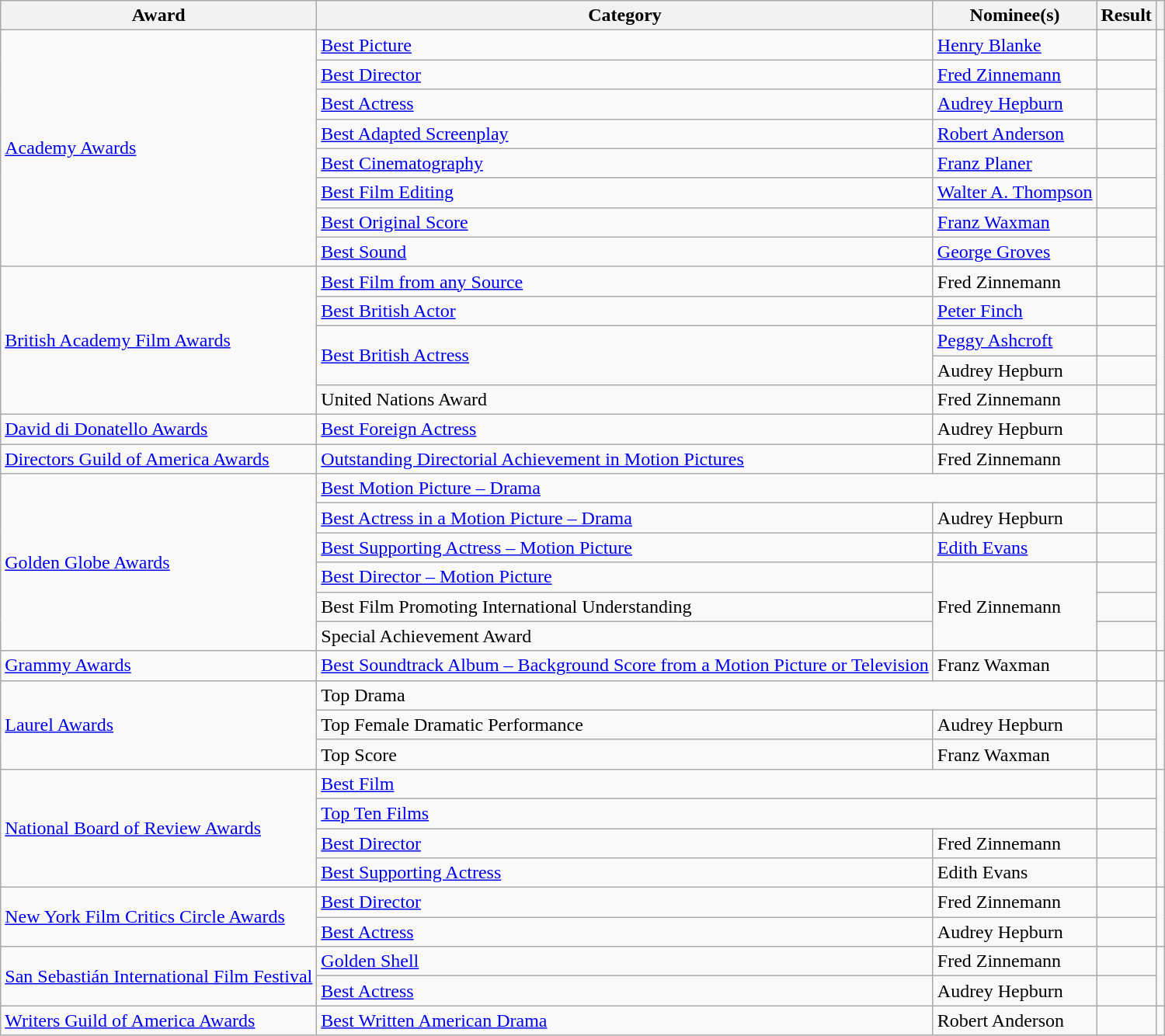<table class="wikitable plainrowheaders">
<tr>
<th>Award</th>
<th>Category</th>
<th>Nominee(s)</th>
<th>Result</th>
<th></th>
</tr>
<tr>
<td rowspan="8"><a href='#'>Academy Awards</a></td>
<td><a href='#'>Best Picture</a></td>
<td><a href='#'>Henry Blanke</a></td>
<td></td>
<td align="center" rowspan="8"></td>
</tr>
<tr>
<td><a href='#'>Best Director</a></td>
<td><a href='#'>Fred Zinnemann</a></td>
<td></td>
</tr>
<tr>
<td><a href='#'>Best Actress</a></td>
<td><a href='#'>Audrey Hepburn</a></td>
<td></td>
</tr>
<tr>
<td><a href='#'>Best Adapted Screenplay</a></td>
<td><a href='#'>Robert Anderson</a></td>
<td></td>
</tr>
<tr>
<td><a href='#'>Best Cinematography</a></td>
<td><a href='#'>Franz Planer</a></td>
<td></td>
</tr>
<tr>
<td><a href='#'>Best Film Editing</a></td>
<td><a href='#'>Walter A. Thompson</a></td>
<td></td>
</tr>
<tr>
<td><a href='#'>Best Original Score</a></td>
<td><a href='#'>Franz Waxman</a></td>
<td></td>
</tr>
<tr>
<td><a href='#'>Best Sound</a></td>
<td><a href='#'>George Groves</a></td>
<td></td>
</tr>
<tr>
<td rowspan="5"><a href='#'>British Academy Film Awards</a></td>
<td><a href='#'>Best Film from any Source</a></td>
<td>Fred Zinnemann</td>
<td></td>
<td align="center" rowspan="5"></td>
</tr>
<tr>
<td><a href='#'>Best British Actor</a></td>
<td><a href='#'>Peter Finch</a></td>
<td></td>
</tr>
<tr>
<td rowspan="2"><a href='#'>Best British Actress</a></td>
<td><a href='#'>Peggy Ashcroft</a></td>
<td></td>
</tr>
<tr>
<td>Audrey Hepburn</td>
<td></td>
</tr>
<tr>
<td>United Nations Award</td>
<td>Fred Zinnemann</td>
<td></td>
</tr>
<tr>
<td><a href='#'>David di Donatello Awards</a></td>
<td><a href='#'>Best Foreign Actress</a></td>
<td>Audrey Hepburn</td>
<td></td>
<td align="center"></td>
</tr>
<tr>
<td><a href='#'>Directors Guild of America Awards</a></td>
<td><a href='#'>Outstanding Directorial Achievement in Motion Pictures</a></td>
<td>Fred Zinnemann</td>
<td></td>
<td align="center"></td>
</tr>
<tr>
<td rowspan="6"><a href='#'>Golden Globe Awards</a></td>
<td colspan="2"><a href='#'>Best Motion Picture – Drama</a></td>
<td></td>
<td align="center" rowspan="6"></td>
</tr>
<tr>
<td><a href='#'>Best Actress in a Motion Picture – Drama</a></td>
<td>Audrey Hepburn</td>
<td></td>
</tr>
<tr>
<td><a href='#'>Best Supporting Actress – Motion Picture</a></td>
<td><a href='#'>Edith Evans</a></td>
<td></td>
</tr>
<tr>
<td><a href='#'>Best Director – Motion Picture</a></td>
<td rowspan="3">Fred Zinnemann</td>
<td></td>
</tr>
<tr>
<td colspan="2">Best Film Promoting International Understanding</td>
<td></td>
</tr>
<tr>
<td colspan="2">Special Achievement Award</td>
<td></td>
</tr>
<tr>
<td><a href='#'>Grammy Awards</a></td>
<td><a href='#'>Best Soundtrack Album – Background Score from a Motion Picture or Television</a></td>
<td>Franz Waxman</td>
<td></td>
<td align="center"></td>
</tr>
<tr>
<td rowspan="3"><a href='#'>Laurel Awards</a></td>
<td colspan="2">Top Drama</td>
<td></td>
<td align="center" rowspan="3"></td>
</tr>
<tr>
<td>Top Female Dramatic Performance</td>
<td>Audrey Hepburn</td>
<td></td>
</tr>
<tr>
<td>Top Score</td>
<td>Franz Waxman</td>
<td></td>
</tr>
<tr>
<td rowspan="4"><a href='#'>National Board of Review Awards</a></td>
<td colspan="2"><a href='#'>Best Film</a></td>
<td></td>
<td align="center" rowspan="4"></td>
</tr>
<tr>
<td colspan="2"><a href='#'>Top Ten Films</a></td>
<td></td>
</tr>
<tr>
<td><a href='#'>Best Director</a></td>
<td>Fred Zinnemann</td>
<td></td>
</tr>
<tr>
<td><a href='#'>Best Supporting Actress</a></td>
<td>Edith Evans</td>
<td></td>
</tr>
<tr>
<td rowspan="2"><a href='#'>New York Film Critics Circle Awards</a></td>
<td><a href='#'>Best Director</a></td>
<td>Fred Zinnemann</td>
<td></td>
<td align="center" rowspan="2"></td>
</tr>
<tr>
<td><a href='#'>Best Actress</a></td>
<td>Audrey Hepburn</td>
<td></td>
</tr>
<tr>
<td rowspan="2"><a href='#'>San Sebastián International Film Festival</a></td>
<td><a href='#'>Golden Shell</a></td>
<td>Fred Zinnemann</td>
<td></td>
<td align="center" rowspan="2"></td>
</tr>
<tr>
<td><a href='#'>Best Actress</a></td>
<td>Audrey Hepburn</td>
<td></td>
</tr>
<tr>
<td><a href='#'>Writers Guild of America Awards</a></td>
<td><a href='#'>Best Written American Drama</a></td>
<td>Robert Anderson</td>
<td></td>
<td align="center"></td>
</tr>
</table>
